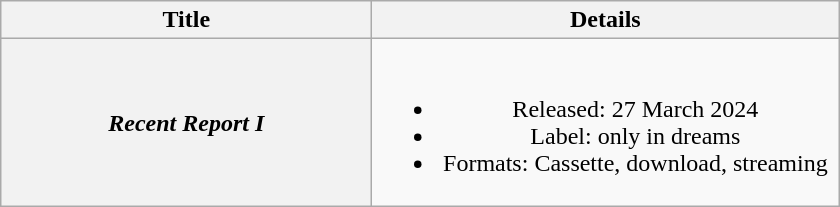<table class="wikitable plainrowheaders" style="text-align:center;">
<tr>
<th scope="col" style="width:15em;">Title</th>
<th scope="col" style="width:19em;">Details</th>
</tr>
<tr>
<th scope="row"><em>Recent Report I</em></th>
<td><br><ul><li>Released: 27 March 2024 <span></span></li><li>Label: only in dreams</li><li>Formats: Cassette, download, streaming</li></ul></td>
</tr>
</table>
